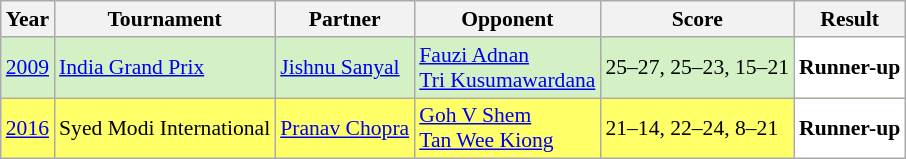<table class="sortable wikitable" style="font-size: 90%;">
<tr>
<th>Year</th>
<th>Tournament</th>
<th>Partner</th>
<th>Opponent</th>
<th>Score</th>
<th>Result</th>
</tr>
<tr style="background:#D4F1C5">
<td align="center"><a href='#'>2009</a></td>
<td align="left"><a href='#'>India Grand Prix</a></td>
<td align="left"> <a href='#'>Jishnu Sanyal</a></td>
<td align="left"> <a href='#'>Fauzi Adnan</a> <br>  <a href='#'>Tri Kusumawardana</a></td>
<td align="left">25–27, 25–23, 15–21</td>
<td style="text-align:left; background:white"> <strong>Runner-up</strong></td>
</tr>
<tr style="background:#FFFF67">
<td align="center"><a href='#'>2016</a></td>
<td align="left">Syed Modi International</td>
<td align="left"> <a href='#'>Pranav Chopra</a></td>
<td align="left"> <a href='#'>Goh V Shem</a> <br>  <a href='#'>Tan Wee Kiong</a></td>
<td align="left">21–14, 22–24, 8–21</td>
<td style="text-align:left; background:white"> <strong>Runner-up</strong></td>
</tr>
</table>
